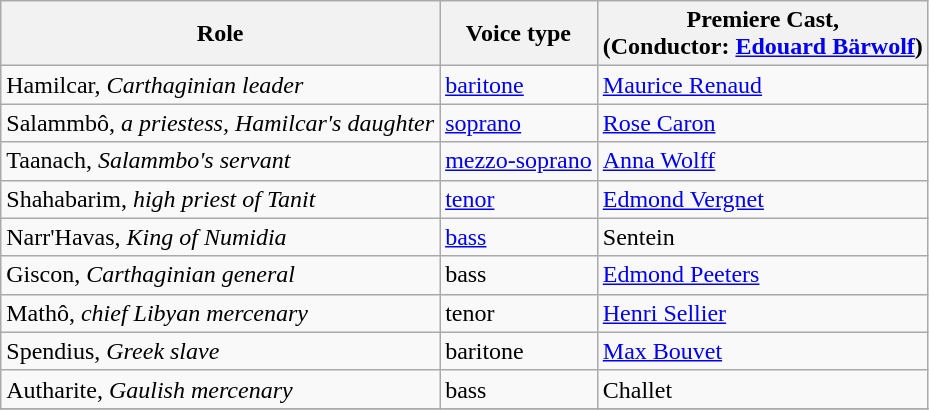<table class="wikitable">
<tr>
<th>Role</th>
<th>Voice type</th>
<th>Premiere Cast, <br>(Conductor: <a href='#'>Edouard Bärwolf</a>)</th>
</tr>
<tr>
<td>Hamilcar, <em>Carthaginian leader</em></td>
<td><a href='#'>baritone</a></td>
<td><a href='#'>Maurice Renaud</a></td>
</tr>
<tr>
<td>Salammbô, <em>a priestess, Hamilcar's daughter</em></td>
<td><a href='#'>soprano</a></td>
<td><a href='#'>Rose Caron</a></td>
</tr>
<tr>
<td>Taanach, <em>Salammbo's servant</em></td>
<td><a href='#'>mezzo-soprano</a></td>
<td><a href='#'>Anna Wolff</a></td>
</tr>
<tr>
<td>Shahabarim, <em>high priest of Tanit</em></td>
<td><a href='#'>tenor</a></td>
<td><a href='#'>Edmond Vergnet</a></td>
</tr>
<tr>
<td>Narr'Havas, <em>King of Numidia</em></td>
<td><a href='#'>bass</a></td>
<td>Sentein</td>
</tr>
<tr>
<td>Giscon, <em>Carthaginian general</em></td>
<td>bass</td>
<td><a href='#'>Edmond Peeters</a></td>
</tr>
<tr>
<td>Mathô, <em>chief Libyan mercenary</em></td>
<td>tenor</td>
<td><a href='#'>Henri Sellier</a></td>
</tr>
<tr>
<td>Spendius, <em>Greek slave</em></td>
<td>baritone</td>
<td><a href='#'>Max Bouvet</a></td>
</tr>
<tr>
<td>Autharite, <em>Gaulish mercenary</em></td>
<td>bass</td>
<td>Challet</td>
</tr>
<tr>
</tr>
</table>
